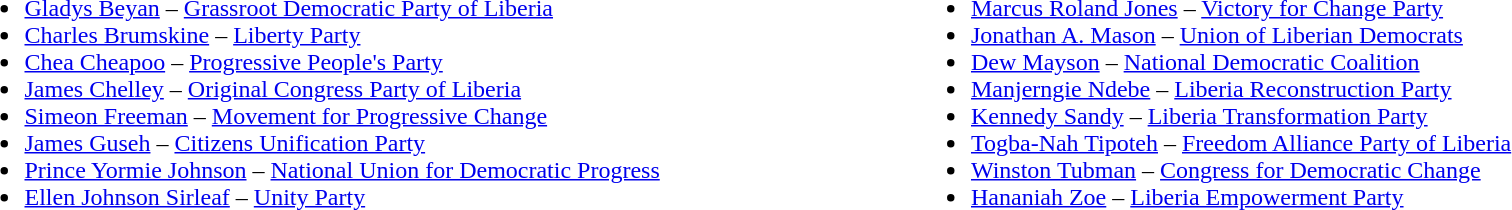<table width="100%">
<tr ---->
<td width="50%" align="left" valign="top"><br><ul><li><a href='#'>Gladys Beyan</a> – <a href='#'>Grassroot Democratic Party of Liberia</a></li><li><a href='#'>Charles Brumskine</a> – <a href='#'>Liberty Party</a></li><li><a href='#'>Chea Cheapoo</a> – <a href='#'>Progressive People's Party</a></li><li><a href='#'>James Chelley</a> – <a href='#'>Original Congress Party of Liberia</a></li><li><a href='#'>Simeon Freeman</a> – <a href='#'>Movement for Progressive Change</a></li><li><a href='#'>James Guseh</a> – <a href='#'>Citizens Unification Party</a></li><li><a href='#'>Prince Yormie Johnson</a> – <a href='#'>National Union for Democratic Progress</a></li><li><a href='#'>Ellen Johnson Sirleaf</a> – <a href='#'>Unity Party</a></li></ul></td>
<td width="50%" align="left" valign="top"><br><ul><li><a href='#'>Marcus Roland Jones</a> – <a href='#'>Victory for Change Party</a></li><li><a href='#'>Jonathan A. Mason</a> – <a href='#'>Union of Liberian Democrats</a></li><li><a href='#'>Dew Mayson</a> – <a href='#'>National Democratic Coalition</a></li><li><a href='#'>Manjerngie Ndebe</a> – <a href='#'>Liberia Reconstruction Party</a></li><li><a href='#'>Kennedy Sandy</a> – <a href='#'>Liberia Transformation Party</a></li><li><a href='#'>Togba-Nah Tipoteh</a> – <a href='#'>Freedom Alliance Party of Liberia</a></li><li><a href='#'>Winston Tubman</a> – <a href='#'>Congress for Democratic Change</a></li><li><a href='#'>Hananiah Zoe</a> – <a href='#'>Liberia Empowerment Party</a></li></ul></td>
</tr>
</table>
